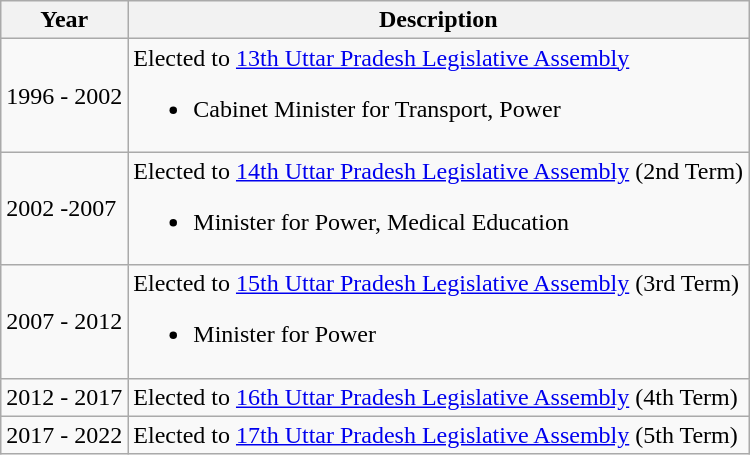<table class="wikitable">
<tr>
<th>Year</th>
<th>Description</th>
</tr>
<tr>
<td>1996 - 2002</td>
<td>Elected to <a href='#'>13th Uttar Pradesh Legislative Assembly</a><br><ul><li>Cabinet Minister for Transport, Power </li></ul></td>
</tr>
<tr>
<td>2002 -2007</td>
<td>Elected to <a href='#'>14th Uttar Pradesh Legislative Assembly</a> (2nd Term)<br><ul><li>Minister for Power, Medical Education </li></ul></td>
</tr>
<tr>
<td>2007 - 2012</td>
<td>Elected to <a href='#'>15th Uttar Pradesh Legislative Assembly</a> (3rd Term)<br><ul><li>Minister for Power </li></ul></td>
</tr>
<tr>
<td>2012 - 2017</td>
<td>Elected to <a href='#'>16th Uttar Pradesh Legislative Assembly</a> (4th Term)</td>
</tr>
<tr>
<td>2017 - 2022</td>
<td>Elected to <a href='#'>17th Uttar Pradesh Legislative Assembly</a> (5th Term)</td>
</tr>
</table>
